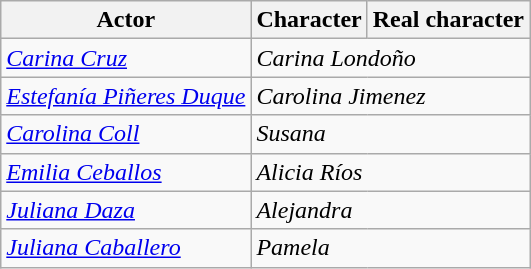<table class="wikitable sortable">
<tr>
<th>Actor</th>
<th>Character</th>
<th>Real character</th>
</tr>
<tr>
<td><em><a href='#'>Carina Cruz</a></em></td>
<td colspan="2"><em>Carina Londoño</em></td>
</tr>
<tr>
<td><em><a href='#'>Estefanía Piñeres Duque</a></em></td>
<td colspan="2"><em>Carolina Jimenez</em></td>
</tr>
<tr>
<td><em><a href='#'>Carolina Coll</a></em></td>
<td colspan="2"><em>Susana</em></td>
</tr>
<tr>
<td><em><a href='#'>Emilia Ceballos</a></em></td>
<td colspan="2"><em>Alicia Ríos</em></td>
</tr>
<tr>
<td><em><a href='#'>Juliana Daza</a></em></td>
<td colspan="2"><em>Alejandra</em></td>
</tr>
<tr>
<td><em><a href='#'>Juliana Caballero</a></em></td>
<td colspan="2"><em>Pamela</em></td>
</tr>
</table>
